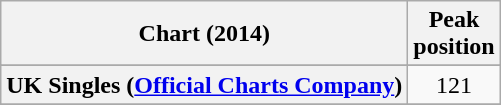<table class="wikitable plainrowheaders">
<tr>
<th scope="col">Chart (2014)</th>
<th scope="col">Peak<br>position</th>
</tr>
<tr>
</tr>
<tr>
</tr>
<tr>
<th scope="row">UK Singles (<a href='#'>Official Charts Company</a>)</th>
<td align=center>121</td>
</tr>
<tr>
</tr>
</table>
